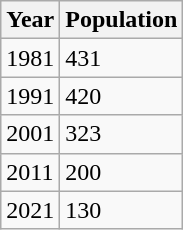<table class=wikitable>
<tr>
<th>Year</th>
<th>Population</th>
</tr>
<tr>
<td>1981</td>
<td>431</td>
</tr>
<tr>
<td>1991</td>
<td>420</td>
</tr>
<tr>
<td>2001</td>
<td>323</td>
</tr>
<tr>
<td>2011</td>
<td>200</td>
</tr>
<tr>
<td>2021</td>
<td>130</td>
</tr>
</table>
